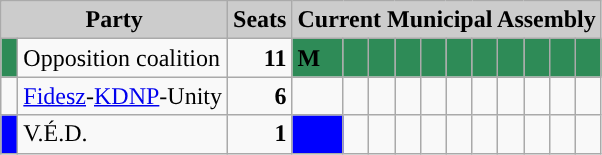<table class="wikitable">
<tr>
<th style="background:#ccc" colspan="2">Party</th>
<th style="background:#ccc">Seats</th>
<th style="background:#ccc" colspan="11">Current Municipal Assembly</th>
</tr>
<tr>
<td style="background-color: #2E8B57"> </td>
<td>Opposition coalition</td>
<td style="text-align: right"><strong>11</strong></td>
<td style="background-color: #2E8B57"><span><strong>M</strong></span></td>
<td style="background-color: #2E8B57"> </td>
<td style="background-color: #2E8B57"> </td>
<td style="background-color: #2E8B57"> </td>
<td style="background-color: #2E8B57"> </td>
<td style="background-color: #2E8B57"> </td>
<td style="background-color: #2E8B57"> </td>
<td style="background-color: #2E8B57"> </td>
<td style="background-color: #2E8B57"> </td>
<td style="background-color: #2E8B57"> </td>
<td style="background-color: #2E8B57"> </td>
</tr>
<tr>
<td style="background-color: "> </td>
<td><a href='#'>Fidesz</a>-<a href='#'>KDNP</a>-Unity</td>
<td style="text-align: right"><strong>6</strong></td>
<td style="background-color: "> </td>
<td style="background-color: "> </td>
<td style="background-color: "> </td>
<td style="background-color: "> </td>
<td style="background-color: "> </td>
<td style="background-color: "> </td>
<td> </td>
<td> </td>
<td> </td>
<td> </td>
<td> </td>
</tr>
<tr>
<td style="background-color: #0000FF"> </td>
<td>V.É.D.</td>
<td style="text-align: right"><strong>1</strong></td>
<td style="background-color: #0000FF"> </td>
<td> </td>
<td> </td>
<td> </td>
<td> </td>
<td> </td>
<td> </td>
<td> </td>
<td> </td>
<td> </td>
<td> </td>
</tr>
</table>
